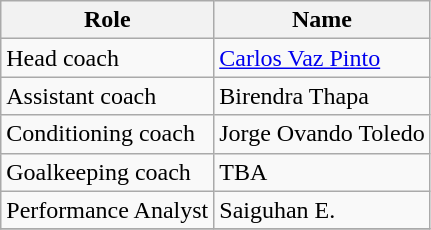<table class="wikitable">
<tr>
<th scope="col">Role</th>
<th scope="col">Name</th>
</tr>
<tr>
<td>Head coach</td>
<td> <a href='#'>Carlos Vaz Pinto</a></td>
</tr>
<tr>
<td>Assistant coach</td>
<td> Birendra Thapa</td>
</tr>
<tr>
<td>Conditioning coach</td>
<td> Jorge Ovando Toledo</td>
</tr>
<tr>
<td>Goalkeeping coach</td>
<td>TBA</td>
</tr>
<tr>
<td>Performance Analyst</td>
<td> Saiguhan E.</td>
</tr>
<tr>
</tr>
</table>
